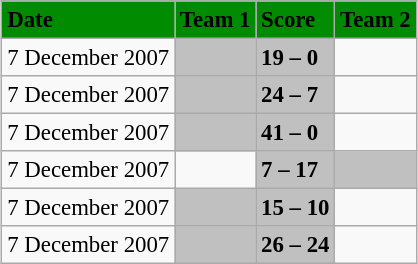<table class="wikitable" style="margin:0.5em auto; font-size:95%">
<tr bgcolor="#008B00">
<td><strong>Date</strong></td>
<td><strong>Team 1</strong></td>
<td><strong>Score</strong></td>
<td><strong>Team 2</strong></td>
</tr>
<tr>
<td>7 December 2007</td>
<td bgcolor="silver"><strong></strong></td>
<td bgcolor="silver"><strong>19 – 0</strong></td>
<td></td>
</tr>
<tr>
<td>7 December 2007</td>
<td bgcolor="silver"><strong></strong></td>
<td bgcolor="silver"><strong>24 – 7</strong></td>
<td></td>
</tr>
<tr>
<td>7 December 2007</td>
<td bgcolor="silver"><strong></strong></td>
<td bgcolor="silver"><strong>41 – 0</strong></td>
<td></td>
</tr>
<tr>
<td>7 December 2007</td>
<td></td>
<td bgcolor="silver"><strong>7 – 17</strong></td>
<td bgcolor="silver"><strong></strong></td>
</tr>
<tr>
<td>7 December 2007</td>
<td bgcolor="silver"><strong></strong></td>
<td bgcolor="silver"><strong>15 – 10</strong></td>
<td></td>
</tr>
<tr>
<td>7 December 2007</td>
<td bgcolor="silver"><strong></strong></td>
<td bgcolor="silver"><strong>26 – 24</strong></td>
<td></td>
</tr>
</table>
